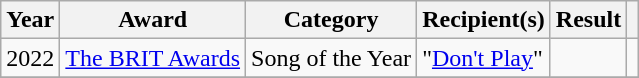<table class="wikitable sortable plainrowheaders">
<tr>
<th>Year</th>
<th>Award</th>
<th>Category</th>
<th>Recipient(s)</th>
<th>Result</th>
<th class="unsortable"></th>
</tr>
<tr>
<td>2022</td>
<td><a href='#'>The BRIT Awards</a></td>
<td>Song of the Year</td>
<td>"<a href='#'>Don't Play</a>" </td>
<td></td>
<td style="text-align: center;"></td>
</tr>
<tr>
</tr>
</table>
